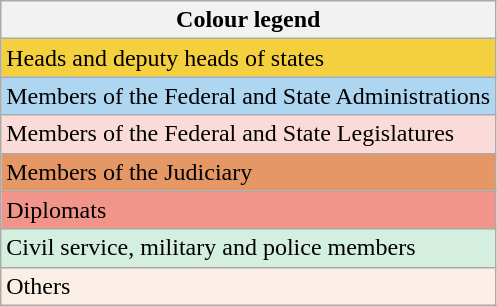<table class="wikitable">
<tr>
<th>Colour legend</th>
</tr>
<tr>
<td style="background:#F4D03F;">Heads and deputy heads of states</td>
</tr>
<tr>
<td style="background:#AED6F1;">Members of the Federal and State Administrations</td>
</tr>
<tr>
<td style="background:#FADBD8;">Members of the Federal and State Legislatures</td>
</tr>
<tr>
<td style="background:#E59866;">Members of the Judiciary</td>
</tr>
<tr>
<td style="background:#F1948A;">Diplomats</td>
</tr>
<tr>
<td style="background:#D4EFDF;">Civil service, military and police members</td>
</tr>
<tr>
<td style="background:#FBEEE6;">Others</td>
</tr>
</table>
